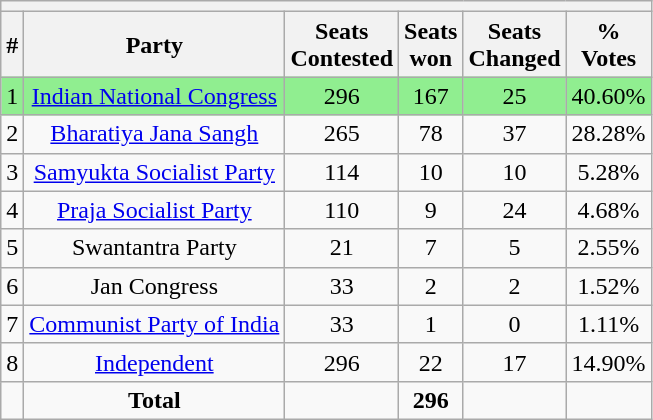<table class="wikitable sortable" style="text-align:center;">
<tr>
<th colspan=10></th>
</tr>
<tr>
<th>#</th>
<th>Party</th>
<th>Seats<br>Contested</th>
<th>Seats<br>won</th>
<th>Seats<br> Changed</th>
<th>%<br>Votes</th>
</tr>
<tr style="background:#90EE90;">
<td>1</td>
<td><a href='#'>Indian National Congress</a></td>
<td>296</td>
<td>167</td>
<td>25</td>
<td>40.60%</td>
</tr>
<tr>
<td>2</td>
<td><a href='#'>Bharatiya Jana Sangh</a></td>
<td>265</td>
<td>78</td>
<td>37</td>
<td>28.28%</td>
</tr>
<tr>
<td>3</td>
<td><a href='#'>Samyukta Socialist Party</a></td>
<td>114</td>
<td>10</td>
<td>10</td>
<td>5.28%</td>
</tr>
<tr>
<td>4</td>
<td><a href='#'>Praja Socialist Party</a></td>
<td>110</td>
<td>9</td>
<td>24</td>
<td>4.68%</td>
</tr>
<tr>
<td>5</td>
<td>Swantantra Party</td>
<td>21</td>
<td>7</td>
<td>5</td>
<td>2.55%</td>
</tr>
<tr>
<td>6</td>
<td>Jan Congress</td>
<td>33</td>
<td>2</td>
<td>2</td>
<td>1.52%</td>
</tr>
<tr>
<td>7</td>
<td><a href='#'>Communist Party of India</a></td>
<td>33</td>
<td>1</td>
<td>0</td>
<td>1.11%</td>
</tr>
<tr>
<td>8</td>
<td><a href='#'>Independent</a></td>
<td>296</td>
<td>22</td>
<td>17</td>
<td>14.90%</td>
</tr>
<tr>
<td></td>
<td><strong>Total</strong></td>
<td></td>
<td><strong>296</strong></td>
<td></td>
<td></td>
</tr>
</table>
